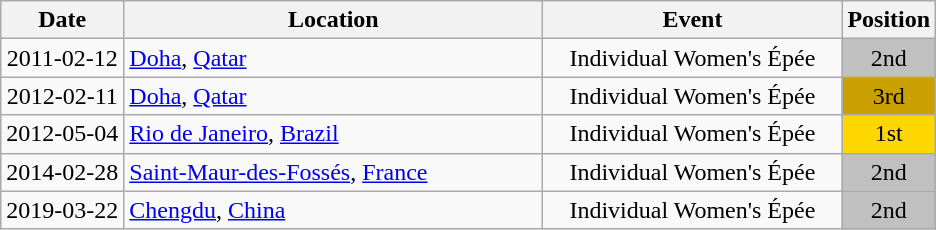<table class="wikitable" style="text-align:center;">
<tr>
<th>Date</th>
<th style="width:17em">Location</th>
<th style="width:12em">Event</th>
<th>Position</th>
</tr>
<tr>
<td>2011-02-12</td>
<td rowspan="1" align="left"> <a href='#'>Doha</a>, <a href='#'>Qatar</a></td>
<td>Individual Women's Épée</td>
<td bgcolor="silver">2nd</td>
</tr>
<tr>
<td>2012-02-11</td>
<td rowspan="1" align="left"> <a href='#'>Doha</a>, <a href='#'>Qatar</a></td>
<td>Individual Women's Épée</td>
<td bgcolor="caramel">3rd</td>
</tr>
<tr>
<td>2012-05-04</td>
<td rowspan="1" align="left"> <a href='#'>Rio de Janeiro</a>, <a href='#'>Brazil</a></td>
<td>Individual Women's Épée</td>
<td bgcolor="gold">1st</td>
</tr>
<tr>
<td>2014-02-28</td>
<td rowspan="1" align="left"> <a href='#'>Saint-Maur-des-Fossés</a>, <a href='#'>France</a></td>
<td>Individual Women's Épée</td>
<td bgcolor="silver">2nd</td>
</tr>
<tr>
<td>2019-03-22</td>
<td rowspan="1" align="left"> <a href='#'>Chengdu</a>, <a href='#'>China</a></td>
<td>Individual Women's Épée</td>
<td bgcolor="silver">2nd</td>
</tr>
</table>
